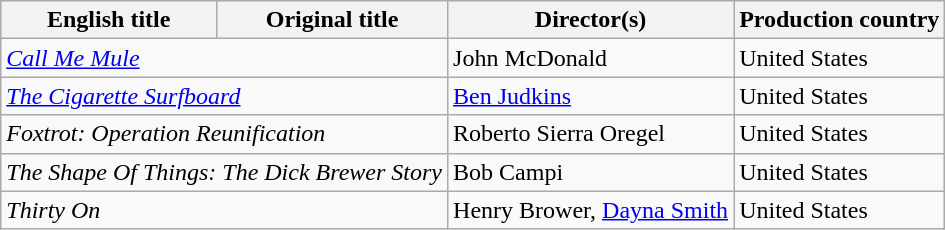<table class="wikitable sortable">
<tr>
<th>English title</th>
<th>Original title</th>
<th>Director(s)</th>
<th>Production country</th>
</tr>
<tr>
<td colspan="2"><em><a href='#'>Call Me Mule</a></em></td>
<td>John McDonald</td>
<td>United States</td>
</tr>
<tr>
<td colspan="2"><em><a href='#'>The Cigarette Surfboard</a></em></td>
<td><a href='#'>Ben Judkins</a></td>
<td>United States</td>
</tr>
<tr>
<td colspan="2"><em>Foxtrot: Operation Reunification</em></td>
<td>Roberto Sierra Oregel</td>
<td>United States</td>
</tr>
<tr>
<td colspan="2"><em>The Shape Of Things: The Dick Brewer Story</em></td>
<td>Bob Campi</td>
<td>United States</td>
</tr>
<tr>
<td colspan="2"><em>Thirty On</em></td>
<td>Henry Brower, <a href='#'>Dayna Smith</a></td>
<td>United States</td>
</tr>
</table>
